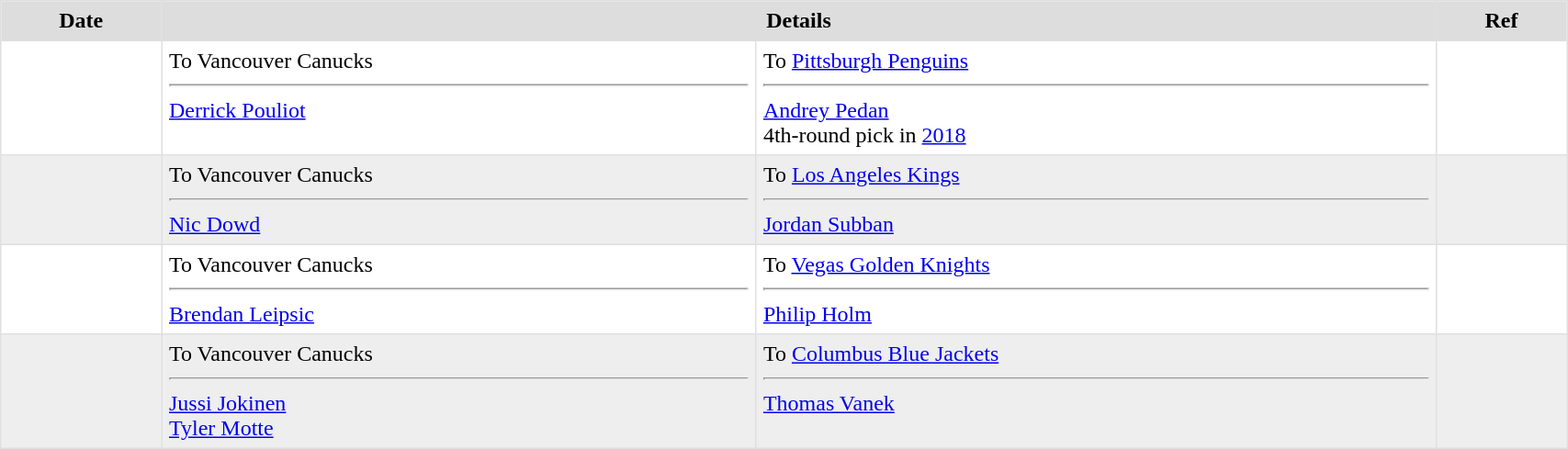<table border=1 style="border-collapse:collapse" bordercolor="#DFDFDF" cellpadding="5" width=90%>
<tr style="background:#ddd;">
<th>Date</th>
<th colspan="2">Details</th>
<th>Ref</th>
</tr>
<tr>
<td></td>
<td valign="top">To Vancouver Canucks<hr><a href='#'>Derrick Pouliot</a></td>
<td valign="top">To <a href='#'>Pittsburgh Penguins</a><hr><a href='#'>Andrey Pedan</a><br>4th-round pick in <a href='#'>2018</a></td>
<td></td>
</tr>
<tr style="background:#eee;">
<td></td>
<td valign="top">To Vancouver Canucks<hr><a href='#'>Nic Dowd</a></td>
<td valign="top">To <a href='#'>Los Angeles Kings</a><hr><a href='#'>Jordan Subban</a></td>
<td></td>
</tr>
<tr>
<td></td>
<td valign="top">To Vancouver Canucks<hr><a href='#'>Brendan Leipsic</a></td>
<td valign="top">To <a href='#'>Vegas Golden Knights</a><hr><a href='#'>Philip Holm</a></td>
<td></td>
</tr>
<tr style="background:#eee;">
<td></td>
<td valign="top">To Vancouver Canucks<hr><a href='#'>Jussi Jokinen</a><br><a href='#'>Tyler Motte</a></td>
<td valign="top">To <a href='#'>Columbus Blue Jackets</a><hr><a href='#'>Thomas Vanek</a></td>
<td></td>
</tr>
</table>
